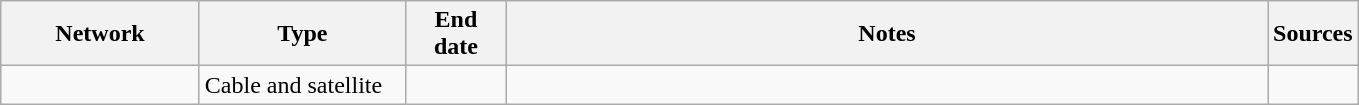<table class="wikitable">
<tr>
<th style="text-align:center; width:125px">Network</th>
<th style="text-align:center; width:130px">Type</th>
<th style="text-align:center; width:60px">End date</th>
<th style="text-align:center; width:500px">Notes</th>
<th style="text-align:center; width:30px">Sources</th>
</tr>
<tr>
<td><a href='#'></a></td>
<td>Cable and satellite</td>
<td></td>
<td></td>
<td></td>
</tr>
</table>
